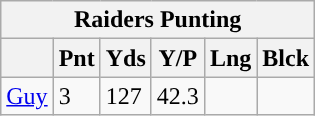<table class="wikitable">
<tr>
<th colspan="6">Raiders Punting</th>
</tr>
<tr>
<th></th>
<th>Pnt</th>
<th>Yds</th>
<th>Y/P</th>
<th>Lng</th>
<th>Blck</th>
</tr>
<tr>
<td><a href='#'>Guy</a></td>
<td>3</td>
<td>127</td>
<td>42.3</td>
<td></td>
<td></td>
</tr>
</table>
